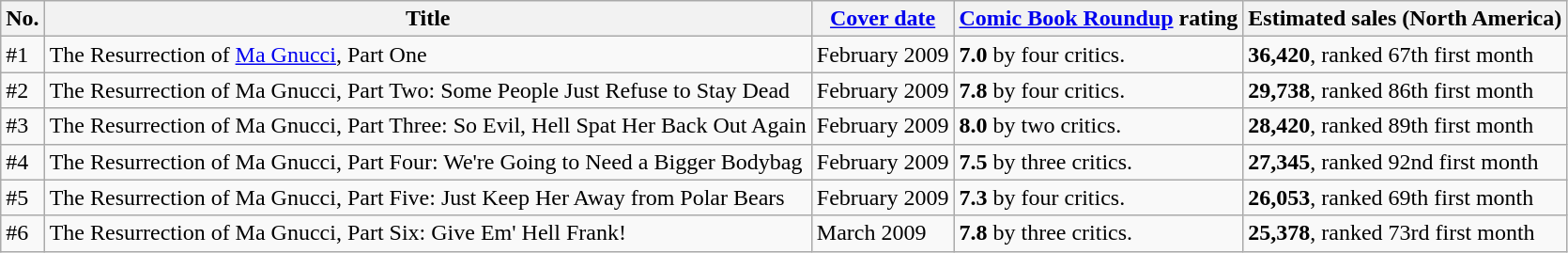<table class="wikitable">
<tr>
<th>No.</th>
<th>Title</th>
<th><a href='#'>Cover date</a></th>
<th><a href='#'>Comic Book Roundup</a> rating</th>
<th>Estimated sales (North America)</th>
</tr>
<tr>
<td>#1</td>
<td>The Resurrection of <a href='#'>Ma Gnucci</a>, Part One</td>
<td>February 2009</td>
<td><strong>7.0</strong> by four critics.</td>
<td><strong>36,420</strong>, ranked 67th first month</td>
</tr>
<tr>
<td>#2</td>
<td>The Resurrection of Ma Gnucci, Part Two: Some People Just Refuse to Stay Dead</td>
<td>February 2009</td>
<td><strong>7.8</strong> by four critics.</td>
<td><strong>29,738</strong>, ranked 86th first month</td>
</tr>
<tr>
<td>#3</td>
<td>The Resurrection of Ma Gnucci, Part Three: So Evil, Hell Spat Her Back Out Again</td>
<td>February 2009</td>
<td><strong>8.0</strong> by two critics.</td>
<td><strong>28,420</strong>, ranked 89th first month</td>
</tr>
<tr>
<td>#4</td>
<td>The Resurrection of Ma Gnucci, Part Four: We're Going to Need a Bigger Bodybag</td>
<td>February 2009</td>
<td><strong>7.5</strong> by three critics.</td>
<td><strong>27,345</strong>, ranked 92nd first month</td>
</tr>
<tr>
<td>#5</td>
<td>The Resurrection of Ma Gnucci, Part Five: Just Keep Her Away from Polar Bears</td>
<td>February 2009</td>
<td><strong>7.3</strong> by four critics.</td>
<td><strong>26,053</strong>, ranked 69th first month</td>
</tr>
<tr>
<td>#6</td>
<td>The Resurrection of Ma Gnucci, Part Six: Give Em' Hell Frank!</td>
<td>March 2009</td>
<td><strong>7.8</strong> by three critics.</td>
<td><strong>25,378</strong>, ranked 73rd first month</td>
</tr>
</table>
